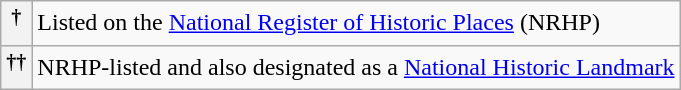<table class="wikitable">
<tr>
<th><sup>†</sup></th>
<td>Listed on the <a href='#'>National Register of Historic Places</a> (NRHP)</td>
</tr>
<tr>
<th><sup>††</sup></th>
<td>NRHP-listed and also designated as a <a href='#'>National Historic Landmark</a></td>
</tr>
</table>
